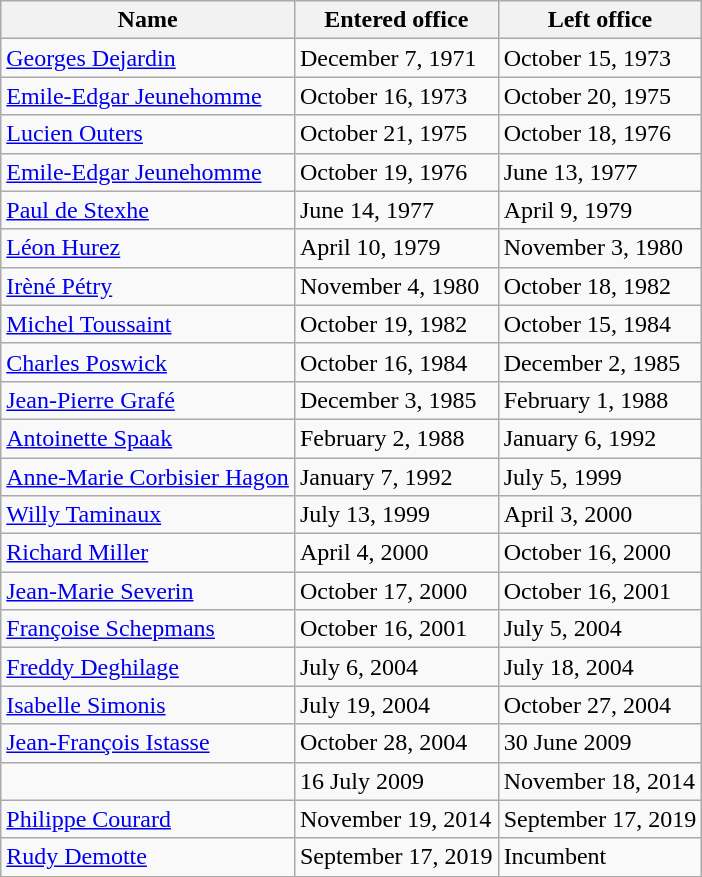<table class="wikitable">
<tr>
<th>Name</th>
<th>Entered office</th>
<th>Left office</th>
</tr>
<tr>
<td><a href='#'>Georges Dejardin</a></td>
<td>December 7, 1971</td>
<td>October 15, 1973</td>
</tr>
<tr>
<td><a href='#'>Emile-Edgar Jeunehomme</a></td>
<td>October 16, 1973</td>
<td>October 20, 1975</td>
</tr>
<tr>
<td><a href='#'>Lucien Outers</a></td>
<td>October 21, 1975</td>
<td>October 18, 1976</td>
</tr>
<tr>
<td><a href='#'>Emile-Edgar Jeunehomme</a></td>
<td>October 19, 1976</td>
<td>June 13, 1977</td>
</tr>
<tr>
<td><a href='#'>Paul de Stexhe</a></td>
<td>June 14, 1977</td>
<td>April 9, 1979</td>
</tr>
<tr>
<td><a href='#'>Léon Hurez</a></td>
<td>April 10, 1979</td>
<td>November 3, 1980</td>
</tr>
<tr>
<td><a href='#'>Irèné Pétry</a></td>
<td>November 4, 1980</td>
<td>October 18, 1982</td>
</tr>
<tr>
<td><a href='#'>Michel Toussaint</a></td>
<td>October 19, 1982</td>
<td>October 15, 1984</td>
</tr>
<tr>
<td><a href='#'>Charles Poswick</a></td>
<td>October 16, 1984</td>
<td>December 2, 1985</td>
</tr>
<tr>
<td><a href='#'>Jean-Pierre Grafé</a></td>
<td>December 3, 1985</td>
<td>February 1, 1988</td>
</tr>
<tr>
<td><a href='#'>Antoinette Spaak</a></td>
<td>February 2, 1988</td>
<td>January 6, 1992</td>
</tr>
<tr>
<td><a href='#'>Anne-Marie Corbisier Hagon</a></td>
<td>January 7, 1992</td>
<td>July 5, 1999</td>
</tr>
<tr>
<td><a href='#'>Willy Taminaux</a></td>
<td>July 13, 1999</td>
<td>April 3, 2000</td>
</tr>
<tr>
<td><a href='#'>Richard Miller</a></td>
<td>April 4, 2000</td>
<td>October 16, 2000</td>
</tr>
<tr>
<td><a href='#'>Jean-Marie Severin</a></td>
<td>October 17, 2000</td>
<td>October 16, 2001</td>
</tr>
<tr>
<td><a href='#'>Françoise Schepmans</a></td>
<td>October 16, 2001</td>
<td>July 5, 2004</td>
</tr>
<tr>
<td><a href='#'>Freddy Deghilage</a></td>
<td>July 6, 2004</td>
<td>July 18, 2004</td>
</tr>
<tr>
<td><a href='#'>Isabelle Simonis</a></td>
<td>July 19, 2004</td>
<td>October 27, 2004</td>
</tr>
<tr>
<td><a href='#'>Jean-François Istasse</a></td>
<td>October 28, 2004</td>
<td>30 June 2009</td>
</tr>
<tr>
<td></td>
<td>16 July 2009</td>
<td>November 18, 2014</td>
</tr>
<tr>
<td><a href='#'>Philippe Courard</a></td>
<td>November 19, 2014</td>
<td>September 17, 2019</td>
</tr>
<tr>
<td><a href='#'>Rudy Demotte</a></td>
<td>September 17, 2019</td>
<td>Incumbent</td>
</tr>
</table>
